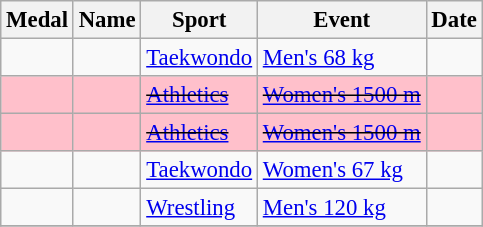<table class="wikitable sortable" style="font-size: 95%;">
<tr>
<th>Medal</th>
<th>Name</th>
<th>Sport</th>
<th>Event</th>
<th>Date</th>
</tr>
<tr>
<td></td>
<td></td>
<td><a href='#'>Taekwondo</a></td>
<td><a href='#'>Men's 68 kg</a></td>
<td></td>
</tr>
<tr bgcolor=pink>
<td><s></s></td>
<td><s></s></td>
<td><s><a href='#'>Athletics</a></s></td>
<td><s><a href='#'>Women's 1500 m</a></s></td>
<td></td>
</tr>
<tr bgcolor=pink>
<td><s></s></td>
<td><s></s></td>
<td><s><a href='#'>Athletics</a></s></td>
<td><s><a href='#'>Women's 1500 m</a></s></td>
<td></td>
</tr>
<tr>
<td></td>
<td></td>
<td><a href='#'>Taekwondo</a></td>
<td><a href='#'>Women's 67 kg</a></td>
<td></td>
</tr>
<tr>
<td></td>
<td></td>
<td><a href='#'>Wrestling</a></td>
<td><a href='#'>Men's 120 kg</a></td>
<td></td>
</tr>
<tr>
</tr>
</table>
